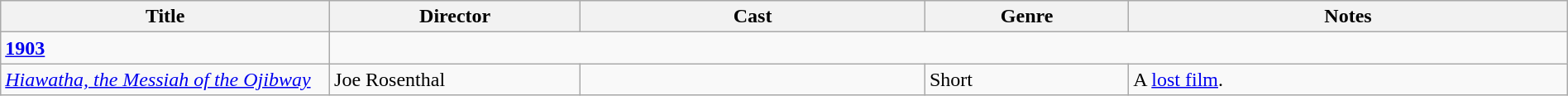<table class="wikitable sortable" style="width:100%;">
<tr>
<th style="width:21%;">Title</th>
<th style="width:16%;">Director</th>
<th style="width:22%;" class="unsortable">Cast</th>
<th style="width:13%;">Genre</th>
<th style="width:28%;" class="unsortable">Notes</th>
</tr>
<tr>
<td><strong><a href='#'>1903</a></strong></td>
</tr>
<tr>
<td><em><a href='#'>Hiawatha, the Messiah of the Ojibway</a></em></td>
<td>Joe Rosenthal</td>
<td></td>
<td>Short</td>
<td>A <a href='#'>lost film</a>.</td>
</tr>
</table>
